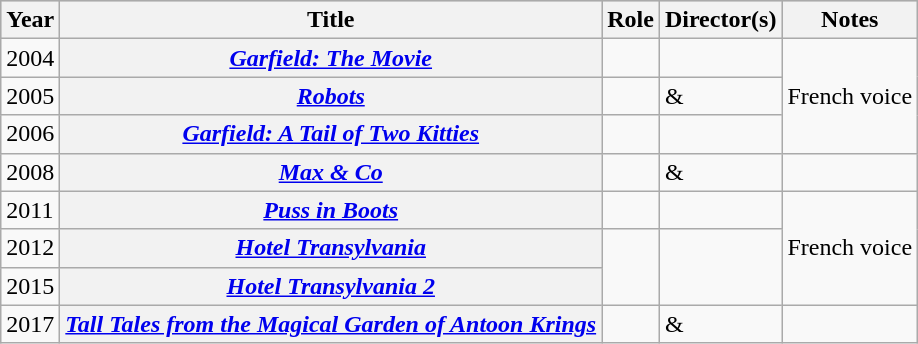<table class="wikitable sortable plainrowheaders">
<tr style="background:#ccc; text-align:center;">
<th scope="col">Year</th>
<th scope="col">Title</th>
<th scope="col">Role</th>
<th scope="col">Director(s)</th>
<th scope="col" class="unsortable">Notes</th>
</tr>
<tr>
<td>2004</td>
<th scope=row><em><a href='#'>Garfield: The Movie</a></em></th>
<td></td>
<td></td>
<td rowspan="3">French voice</td>
</tr>
<tr>
<td>2005</td>
<th scope=row><em><a href='#'>Robots</a></em></th>
<td></td>
<td> & </td>
</tr>
<tr>
<td>2006</td>
<th scope=row><em><a href='#'>Garfield: A Tail of Two Kitties</a></em></th>
<td></td>
<td></td>
</tr>
<tr>
<td>2008</td>
<th scope=row><em><a href='#'>Max & Co</a></em></th>
<td></td>
<td> & </td>
<td></td>
</tr>
<tr>
<td>2011</td>
<th scope=row><em><a href='#'>Puss in Boots</a></em></th>
<td></td>
<td></td>
<td rowspan="3">French voice</td>
</tr>
<tr>
<td>2012</td>
<th scope=row><em><a href='#'>Hotel Transylvania</a></em></th>
<td rowspan="2"></td>
<td rowspan="2"></td>
</tr>
<tr>
<td>2015</td>
<th scope=row><em><a href='#'>Hotel Transylvania 2</a></em></th>
</tr>
<tr>
<td>2017</td>
<th scope=row><em><a href='#'>Tall Tales from the Magical Garden of Antoon Krings</a></em></th>
<td></td>
<td> & </td>
<td></td>
</tr>
</table>
